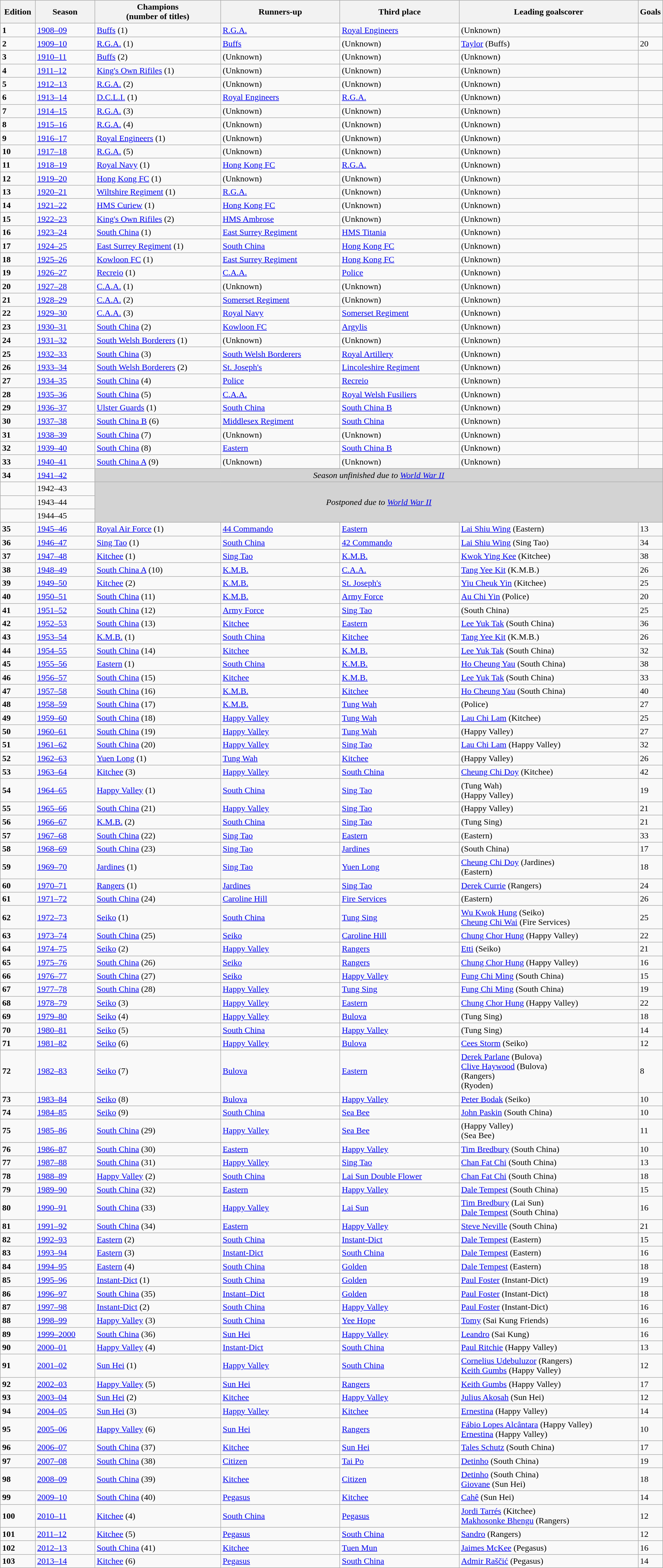<table class="wikitable sortable">
<tr>
<th>Edition</th>
<th style="width:9%;">Season</th>
<th style="width:19%;">Champions<br>(number of titles)</th>
<th style="width:18%;">Runners-up</th>
<th style="width:18%;">Third place</th>
<th style="width:27%;">Leading goalscorer</th>
<th style="width:1%;">Goals</th>
</tr>
<tr>
<td><strong>1</strong></td>
<td><a href='#'>1908–09</a></td>
<td><a href='#'>Buffs</a> (1)</td>
<td><a href='#'>R.G.A.</a></td>
<td><a href='#'>Royal Engineers</a></td>
<td>(Unknown)</td>
<td></td>
</tr>
<tr>
<td><strong>2</strong></td>
<td><a href='#'>1909–10</a></td>
<td><a href='#'>R.G.A.</a> (1)</td>
<td><a href='#'>Buffs</a></td>
<td>(Unknown)</td>
<td><a href='#'>Taylor</a> (Buffs)</td>
<td>20</td>
</tr>
<tr>
<td><strong>3</strong></td>
<td><a href='#'>1910–11</a></td>
<td><a href='#'>Buffs</a> (2)</td>
<td>(Unknown)</td>
<td>(Unknown)</td>
<td>(Unknown)</td>
<td></td>
</tr>
<tr>
<td><strong>4</strong></td>
<td><a href='#'>1911–12</a></td>
<td><a href='#'>King's Own Rifiles</a> (1)</td>
<td>(Unknown)</td>
<td>(Unknown)</td>
<td>(Unknown)</td>
<td></td>
</tr>
<tr>
<td><strong>5</strong></td>
<td><a href='#'>1912–13</a></td>
<td><a href='#'>R.G.A.</a> (2)</td>
<td>(Unknown)</td>
<td>(Unknown)</td>
<td>(Unknown)</td>
<td></td>
</tr>
<tr>
<td><strong>6</strong></td>
<td><a href='#'>1913–14</a></td>
<td><a href='#'>D.C.L.I.</a> (1)</td>
<td><a href='#'>Royal Engineers</a></td>
<td><a href='#'>R.G.A.</a></td>
<td>(Unknown)</td>
<td></td>
</tr>
<tr>
<td><strong>7</strong></td>
<td><a href='#'>1914–15</a></td>
<td><a href='#'>R.G.A.</a> (3)</td>
<td>(Unknown)</td>
<td>(Unknown)</td>
<td>(Unknown)</td>
<td></td>
</tr>
<tr>
<td><strong>8</strong></td>
<td><a href='#'>1915–16</a></td>
<td><a href='#'>R.G.A.</a> (4)</td>
<td>(Unknown)</td>
<td>(Unknown)</td>
<td>(Unknown)</td>
<td></td>
</tr>
<tr>
<td><strong>9</strong></td>
<td><a href='#'>1916–17</a></td>
<td><a href='#'>Royal Engineers</a> (1)</td>
<td>(Unknown)</td>
<td>(Unknown)</td>
<td>(Unknown)</td>
<td></td>
</tr>
<tr>
<td><strong>10</strong></td>
<td><a href='#'>1917–18</a></td>
<td><a href='#'>R.G.A.</a> (5)</td>
<td>(Unknown)</td>
<td>(Unknown)</td>
<td>(Unknown)</td>
<td></td>
</tr>
<tr>
<td><strong>11</strong></td>
<td><a href='#'>1918–19</a></td>
<td><a href='#'>Royal Navy</a> (1)</td>
<td><a href='#'>Hong Kong FC</a></td>
<td><a href='#'>R.G.A.</a></td>
<td>(Unknown)</td>
<td></td>
</tr>
<tr>
<td><strong>12</strong></td>
<td><a href='#'>1919–20</a></td>
<td><a href='#'>Hong Kong FC</a> (1)</td>
<td>(Unknown)</td>
<td>(Unknown)</td>
<td>(Unknown)</td>
<td></td>
</tr>
<tr>
<td><strong>13</strong></td>
<td><a href='#'>1920–21</a></td>
<td><a href='#'>Wiltshire Regiment</a> (1)</td>
<td><a href='#'>R.G.A.</a></td>
<td>(Unknown)</td>
<td>(Unknown)</td>
<td></td>
</tr>
<tr>
<td><strong>14</strong></td>
<td><a href='#'>1921–22</a></td>
<td><a href='#'>HMS Curiew</a> (1)</td>
<td><a href='#'>Hong Kong FC</a></td>
<td>(Unknown)</td>
<td>(Unknown)</td>
<td></td>
</tr>
<tr>
<td><strong>15</strong></td>
<td><a href='#'>1922–23</a></td>
<td><a href='#'>King's Own Rifiles</a> (2)</td>
<td><a href='#'>HMS Ambrose</a></td>
<td>(Unknown)</td>
<td>(Unknown)</td>
<td></td>
</tr>
<tr>
<td><strong>16</strong></td>
<td><a href='#'>1923–24</a></td>
<td><a href='#'>South China</a> (1)</td>
<td><a href='#'>East Surrey Regiment</a></td>
<td><a href='#'>HMS Titania</a></td>
<td>(Unknown)</td>
<td></td>
</tr>
<tr>
<td><strong>17</strong></td>
<td><a href='#'>1924–25</a></td>
<td><a href='#'>East Surrey Regiment</a> (1)</td>
<td><a href='#'>South China</a></td>
<td><a href='#'>Hong Kong FC</a></td>
<td>(Unknown)</td>
<td></td>
</tr>
<tr>
<td><strong>18</strong></td>
<td><a href='#'>1925–26</a></td>
<td><a href='#'>Kowloon FC</a> (1)</td>
<td><a href='#'>East Surrey Regiment</a></td>
<td><a href='#'>Hong Kong FC</a></td>
<td>(Unknown)</td>
<td></td>
</tr>
<tr>
<td><strong>19</strong></td>
<td><a href='#'>1926–27</a></td>
<td><a href='#'>Recreio</a> (1)</td>
<td><a href='#'>C.A.A.</a></td>
<td><a href='#'>Police</a></td>
<td>(Unknown)</td>
<td></td>
</tr>
<tr>
<td><strong>20</strong></td>
<td><a href='#'>1927–28</a></td>
<td><a href='#'>C.A.A.</a> (1)</td>
<td>(Unknown)</td>
<td>(Unknown)</td>
<td>(Unknown)</td>
<td></td>
</tr>
<tr>
<td><strong>21</strong></td>
<td><a href='#'>1928–29</a></td>
<td><a href='#'>C.A.A.</a> (2)</td>
<td><a href='#'>Somerset Regiment</a></td>
<td>(Unknown)</td>
<td>(Unknown)</td>
<td></td>
</tr>
<tr>
<td><strong>22</strong></td>
<td><a href='#'>1929–30</a></td>
<td><a href='#'>C.A.A.</a> (3)</td>
<td><a href='#'>Royal Navy</a></td>
<td><a href='#'>Somerset Regiment</a></td>
<td>(Unknown)</td>
<td></td>
</tr>
<tr>
<td><strong>23</strong></td>
<td><a href='#'>1930–31</a></td>
<td><a href='#'>South China</a> (2)</td>
<td><a href='#'>Kowloon FC</a></td>
<td><a href='#'>Argylis</a></td>
<td>(Unknown)</td>
<td></td>
</tr>
<tr>
<td><strong>24</strong></td>
<td><a href='#'>1931–32</a></td>
<td><a href='#'>South Welsh Borderers</a> (1)</td>
<td>(Unknown)</td>
<td>(Unknown)</td>
<td>(Unknown)</td>
<td></td>
</tr>
<tr>
<td><strong>25</strong></td>
<td><a href='#'>1932–33</a></td>
<td><a href='#'>South China</a> (3)</td>
<td><a href='#'>South Welsh Borderers</a></td>
<td><a href='#'>Royal Artillery</a></td>
<td>(Unknown)</td>
<td></td>
</tr>
<tr>
<td><strong>26</strong></td>
<td><a href='#'>1933–34</a></td>
<td><a href='#'>South Welsh Borderers</a> (2)</td>
<td><a href='#'>St. Joseph's</a></td>
<td><a href='#'>Lincoleshire Regiment</a></td>
<td>(Unknown)</td>
<td></td>
</tr>
<tr>
<td><strong>27</strong></td>
<td><a href='#'>1934–35</a></td>
<td><a href='#'>South China</a> (4)</td>
<td><a href='#'>Police</a></td>
<td><a href='#'>Recreio</a></td>
<td>(Unknown)</td>
<td></td>
</tr>
<tr>
<td><strong>28</strong></td>
<td><a href='#'>1935–36</a></td>
<td><a href='#'>South China</a> (5)</td>
<td><a href='#'>C.A.A.</a></td>
<td><a href='#'>Royal Welsh Fusiliers</a></td>
<td>(Unknown)</td>
<td></td>
</tr>
<tr>
<td><strong>29</strong></td>
<td><a href='#'>1936–37</a></td>
<td><a href='#'>Ulster Guards</a> (1)</td>
<td><a href='#'>South China</a></td>
<td><a href='#'>South China B</a></td>
<td>(Unknown)</td>
<td></td>
</tr>
<tr>
<td><strong>30</strong></td>
<td><a href='#'>1937–38</a></td>
<td><a href='#'>South China B</a> (6)</td>
<td><a href='#'>Middlesex Regiment</a></td>
<td><a href='#'>South China</a></td>
<td>(Unknown)</td>
<td></td>
</tr>
<tr>
<td><strong>31</strong></td>
<td><a href='#'>1938–39</a></td>
<td><a href='#'>South China</a> (7)</td>
<td>(Unknown)</td>
<td>(Unknown)</td>
<td>(Unknown)</td>
<td></td>
</tr>
<tr>
<td><strong>32</strong></td>
<td><a href='#'>1939–40</a></td>
<td><a href='#'>South China</a> (8)</td>
<td><a href='#'>Eastern</a></td>
<td><a href='#'>South China B</a></td>
<td>(Unknown)</td>
<td></td>
</tr>
<tr>
<td><strong>33</strong></td>
<td><a href='#'>1940–41</a></td>
<td><a href='#'>South China A</a> (9)</td>
<td>(Unknown)</td>
<td>(Unknown)</td>
<td>(Unknown)</td>
<td></td>
</tr>
<tr>
<td><strong>34</strong></td>
<td><a href='#'>1941–42</a></td>
<td colspan=5 bgcolor=lightgrey align=center><em>Season unfinished due to <a href='#'>World War II</a></em></td>
</tr>
<tr>
<td></td>
<td>1942–43</td>
<td colspan=5 bgcolor=lightgrey rowspan=3 align=center><em>Postponed due to <a href='#'>World War II</a></em></td>
</tr>
<tr>
<td></td>
<td>1943–44</td>
</tr>
<tr>
<td></td>
<td>1944–45</td>
</tr>
<tr>
<td><strong>35</strong></td>
<td><a href='#'>1945–46</a></td>
<td><a href='#'>Royal Air Force</a> (1)</td>
<td><a href='#'>44 Commando</a></td>
<td><a href='#'>Eastern</a></td>
<td> <a href='#'>Lai Shiu Wing</a> (Eastern)</td>
<td>13</td>
</tr>
<tr>
<td><strong>36</strong></td>
<td><a href='#'>1946–47</a></td>
<td><a href='#'>Sing Tao</a> (1)</td>
<td><a href='#'>South China</a></td>
<td><a href='#'>42 Commando</a></td>
<td> <a href='#'>Lai Shiu Wing</a> (Sing Tao)</td>
<td>34</td>
</tr>
<tr>
<td><strong>37</strong></td>
<td><a href='#'>1947–48</a></td>
<td><a href='#'>Kitchee</a> (1)</td>
<td><a href='#'>Sing Tao</a></td>
<td><a href='#'>K.M.B.</a></td>
<td><a href='#'>Kwok Ying Kee</a> (Kitchee)</td>
<td>38</td>
</tr>
<tr>
<td><strong>38</strong></td>
<td><a href='#'>1948–49</a></td>
<td><a href='#'>South China A</a> (10)</td>
<td><a href='#'>K.M.B.</a></td>
<td><a href='#'>C.A.A.</a></td>
<td><a href='#'>Tang Yee Kit</a> (K.M.B.)</td>
<td>26</td>
</tr>
<tr>
<td><strong>39</strong></td>
<td><a href='#'>1949–50</a></td>
<td><a href='#'>Kitchee</a> (2)</td>
<td><a href='#'>K.M.B.</a></td>
<td><a href='#'>St. Joseph's</a></td>
<td><a href='#'>Yiu Cheuk Yin</a> (Kitchee)</td>
<td>25</td>
</tr>
<tr>
<td><strong>40</strong></td>
<td><a href='#'>1950–51</a></td>
<td><a href='#'>South China</a> (11)</td>
<td><a href='#'>K.M.B.</a></td>
<td><a href='#'>Army Force</a></td>
<td><a href='#'>Au Chi Yin</a> (Police)</td>
<td>20</td>
</tr>
<tr>
<td><strong>41</strong></td>
<td><a href='#'>1951–52</a></td>
<td><a href='#'>South China</a> (12)</td>
<td><a href='#'>Army Force</a></td>
<td><a href='#'>Sing Tao</a></td>
<td> (South China)</td>
<td>25</td>
</tr>
<tr>
<td><strong>42</strong></td>
<td><a href='#'>1952–53</a></td>
<td><a href='#'>South China</a> (13)</td>
<td><a href='#'>Kitchee</a></td>
<td><a href='#'>Eastern</a></td>
<td><a href='#'>Lee Yuk Tak</a> (South China)</td>
<td>36</td>
</tr>
<tr>
<td><strong>43</strong></td>
<td><a href='#'>1953–54</a></td>
<td><a href='#'>K.M.B.</a> (1)</td>
<td><a href='#'>South China</a></td>
<td><a href='#'>Kitchee</a></td>
<td><a href='#'>Tang Yee Kit</a> (K.M.B.)</td>
<td>26</td>
</tr>
<tr>
<td><strong>44</strong></td>
<td><a href='#'>1954–55</a></td>
<td><a href='#'>South China</a> (14)</td>
<td><a href='#'>Kitchee</a></td>
<td><a href='#'>K.M.B.</a></td>
<td><a href='#'>Lee Yuk Tak</a> (South China)</td>
<td>32</td>
</tr>
<tr>
<td><strong>45</strong></td>
<td><a href='#'>1955–56</a></td>
<td><a href='#'>Eastern</a> (1)</td>
<td><a href='#'>South China</a></td>
<td><a href='#'>K.M.B.</a></td>
<td><a href='#'>Ho Cheung Yau</a> (South China)</td>
<td>38</td>
</tr>
<tr>
<td><strong>46</strong></td>
<td><a href='#'>1956–57</a></td>
<td><a href='#'>South China</a> (15)</td>
<td><a href='#'>Kitchee</a></td>
<td><a href='#'>K.M.B.</a></td>
<td><a href='#'>Lee Yuk Tak</a> (South China)</td>
<td>33</td>
</tr>
<tr>
<td><strong>47</strong></td>
<td><a href='#'>1957–58</a></td>
<td><a href='#'>South China</a> (16)</td>
<td><a href='#'>K.M.B.</a></td>
<td><a href='#'>Kitchee</a></td>
<td><a href='#'>Ho Cheung Yau</a> (South China)</td>
<td>40</td>
</tr>
<tr>
<td><strong>48</strong></td>
<td><a href='#'>1958–59</a></td>
<td><a href='#'>South China</a> (17)</td>
<td><a href='#'>K.M.B.</a></td>
<td><a href='#'>Tung Wah</a></td>
<td>  (Police)</td>
<td>27</td>
</tr>
<tr>
<td><strong>49</strong></td>
<td><a href='#'>1959–60</a></td>
<td><a href='#'>South China</a> (18)</td>
<td><a href='#'>Happy Valley</a></td>
<td><a href='#'>Tung Wah</a></td>
<td> <a href='#'>Lau Chi Lam</a> (Kitchee)</td>
<td>25</td>
</tr>
<tr>
<td><strong>50</strong></td>
<td><a href='#'>1960–61</a></td>
<td><a href='#'>South China</a> (19)</td>
<td><a href='#'>Happy Valley</a></td>
<td><a href='#'>Tung Wah</a></td>
<td>  (Happy Valley)</td>
<td>27</td>
</tr>
<tr>
<td><strong>51</strong></td>
<td><a href='#'>1961–62</a></td>
<td><a href='#'>South China</a> (20)</td>
<td><a href='#'>Happy Valley</a></td>
<td><a href='#'>Sing Tao</a></td>
<td> <a href='#'>Lau Chi Lam</a> (Happy Valley)</td>
<td>32</td>
</tr>
<tr>
<td><strong>52</strong></td>
<td><a href='#'>1962–63</a></td>
<td><a href='#'>Yuen Long</a> (1)</td>
<td><a href='#'>Tung Wah</a></td>
<td><a href='#'>Kitchee</a></td>
<td>  (Happy Valley)</td>
<td>26</td>
</tr>
<tr>
<td><strong>53</strong></td>
<td><a href='#'>1963–64</a></td>
<td><a href='#'>Kitchee</a> (3)</td>
<td><a href='#'>Happy Valley</a></td>
<td><a href='#'>South China</a></td>
<td> <a href='#'>Cheung Chi Doy</a> (Kitchee)</td>
<td>42</td>
</tr>
<tr>
<td><strong>54</strong></td>
<td><a href='#'>1964–65</a></td>
<td><a href='#'>Happy Valley</a> (1)</td>
<td><a href='#'>South China</a></td>
<td><a href='#'>Sing Tao</a></td>
<td>  (Tung Wah)<br> (Happy Valley)</td>
<td>19</td>
</tr>
<tr>
<td><strong>55</strong></td>
<td><a href='#'>1965–66</a></td>
<td><a href='#'>South China</a> (21)</td>
<td><a href='#'>Happy Valley</a></td>
<td><a href='#'>Sing Tao</a></td>
<td>   (Happy Valley)</td>
<td>21</td>
</tr>
<tr>
<td><strong>56</strong></td>
<td><a href='#'>1966–67</a></td>
<td><a href='#'>K.M.B.</a> (2)</td>
<td><a href='#'>South China</a></td>
<td><a href='#'>Sing Tao</a></td>
<td>  (Tung Sing)</td>
<td>21</td>
</tr>
<tr>
<td><strong>57</strong></td>
<td><a href='#'>1967–68</a></td>
<td><a href='#'>South China</a> (22)</td>
<td><a href='#'>Sing Tao</a></td>
<td><a href='#'>Eastern</a></td>
<td> (Eastern)</td>
<td>33</td>
</tr>
<tr>
<td><strong>58</strong></td>
<td><a href='#'>1968–69</a></td>
<td><a href='#'>South China</a> (23)</td>
<td><a href='#'>Sing Tao</a></td>
<td><a href='#'>Jardines</a></td>
<td>  (South China)</td>
<td>17</td>
</tr>
<tr>
<td><strong>59</strong></td>
<td><a href='#'>1969–70</a></td>
<td><a href='#'>Jardines</a> (1)</td>
<td><a href='#'>Sing Tao</a></td>
<td><a href='#'>Yuen Long</a></td>
<td> <a href='#'>Cheung Chi Doy</a> (Jardines) <br> (Eastern)</td>
<td>18</td>
</tr>
<tr>
<td><strong>60</strong></td>
<td><a href='#'>1970–71</a></td>
<td><a href='#'>Rangers</a> (1)</td>
<td><a href='#'>Jardines</a></td>
<td><a href='#'>Sing Tao</a></td>
<td> <a href='#'>Derek Currie</a> (Rangers)</td>
<td>24</td>
</tr>
<tr>
<td><strong>61</strong></td>
<td><a href='#'>1971–72</a></td>
<td><a href='#'>South China</a> (24)</td>
<td><a href='#'>Caroline Hill</a></td>
<td><a href='#'>Fire Services</a></td>
<td>  (Eastern)</td>
<td>26</td>
</tr>
<tr>
<td><strong>62</strong></td>
<td><a href='#'>1972–73</a></td>
<td><a href='#'>Seiko</a> (1)</td>
<td><a href='#'>South China</a></td>
<td><a href='#'>Tung Sing</a></td>
<td> <a href='#'>Wu Kwok Hung</a> (Seiko)<br> <a href='#'>Cheung Chi Wai</a> (Fire Services)</td>
<td>25</td>
</tr>
<tr>
<td><strong>63</strong></td>
<td><a href='#'>1973–74</a></td>
<td><a href='#'>South China</a> (25)</td>
<td><a href='#'>Seiko</a></td>
<td><a href='#'>Caroline Hill</a></td>
<td> <a href='#'>Chung Chor Hung</a> (Happy Valley)</td>
<td>22</td>
</tr>
<tr>
<td><strong>64</strong></td>
<td><a href='#'>1974–75</a></td>
<td><a href='#'>Seiko</a> (2)</td>
<td><a href='#'>Happy Valley</a></td>
<td><a href='#'>Rangers</a></td>
<td><a href='#'>Etti</a> (Seiko)</td>
<td>21</td>
</tr>
<tr>
<td><strong>65</strong></td>
<td><a href='#'>1975–76</a></td>
<td><a href='#'>South China</a> (26)</td>
<td><a href='#'>Seiko</a></td>
<td><a href='#'>Rangers</a></td>
<td> <a href='#'>Chung Chor Hung</a> (Happy Valley)</td>
<td>16</td>
</tr>
<tr>
<td><strong>66</strong></td>
<td><a href='#'>1976–77</a></td>
<td><a href='#'>South China</a> (27)</td>
<td><a href='#'>Seiko</a></td>
<td><a href='#'>Happy Valley</a></td>
<td> <a href='#'>Fung Chi Ming</a> (South China)</td>
<td>15</td>
</tr>
<tr>
<td><strong>67</strong></td>
<td><a href='#'>1977–78</a></td>
<td><a href='#'>South China</a> (28)</td>
<td><a href='#'>Happy Valley</a></td>
<td><a href='#'>Tung Sing</a></td>
<td> <a href='#'>Fung Chi Ming</a> (South China)</td>
<td>19</td>
</tr>
<tr>
<td><strong>68</strong></td>
<td><a href='#'>1978–79</a></td>
<td><a href='#'>Seiko</a> (3)</td>
<td><a href='#'>Happy Valley</a></td>
<td><a href='#'>Eastern</a></td>
<td> <a href='#'>Chung Chor Hung</a> (Happy Valley)</td>
<td>22</td>
</tr>
<tr>
<td><strong>69</strong></td>
<td><a href='#'>1979–80</a></td>
<td><a href='#'>Seiko</a> (4)</td>
<td><a href='#'>Happy Valley</a></td>
<td><a href='#'>Bulova</a></td>
<td>  (Tung Sing)</td>
<td>18</td>
</tr>
<tr>
<td><strong>70</strong></td>
<td><a href='#'>1980–81</a></td>
<td><a href='#'>Seiko</a> (5)</td>
<td><a href='#'>South China</a></td>
<td><a href='#'>Happy Valley</a></td>
<td>  (Tung Sing)</td>
<td>14</td>
</tr>
<tr>
<td><strong>71</strong></td>
<td><a href='#'>1981–82</a></td>
<td><a href='#'>Seiko</a> (6)</td>
<td><a href='#'>Happy Valley</a></td>
<td><a href='#'>Bulova</a></td>
<td> <a href='#'>Cees Storm</a> (Seiko)</td>
<td>12</td>
</tr>
<tr>
<td><strong>72</strong></td>
<td><a href='#'>1982–83</a></td>
<td><a href='#'>Seiko</a> (7)</td>
<td><a href='#'>Bulova</a></td>
<td><a href='#'>Eastern</a></td>
<td> <a href='#'>Derek Parlane</a> (Bulova)<br> <a href='#'>Clive Haywood</a> (Bulova)<br> (Rangers)<br> (Ryoden)</td>
<td>8</td>
</tr>
<tr>
<td><strong>73</strong></td>
<td><a href='#'>1983–84</a></td>
<td><a href='#'>Seiko</a> (8)</td>
<td><a href='#'>Bulova</a></td>
<td><a href='#'>Happy Valley</a></td>
<td> <a href='#'>Peter Bodak</a> (Seiko)</td>
<td>10</td>
</tr>
<tr>
<td><strong>74</strong></td>
<td><a href='#'>1984–85</a></td>
<td><a href='#'>Seiko</a> (9)</td>
<td><a href='#'>South China</a></td>
<td><a href='#'>Sea Bee</a></td>
<td> <a href='#'>John Paskin</a> (South China)</td>
<td>10</td>
</tr>
<tr>
<td><strong>75</strong></td>
<td><a href='#'>1985–86</a></td>
<td><a href='#'>South China</a> (29)</td>
<td><a href='#'>Happy Valley</a></td>
<td><a href='#'>Sea Bee</a></td>
<td> (Happy Valley)<br> (Sea Bee)</td>
<td>11</td>
</tr>
<tr>
<td><strong>76</strong></td>
<td><a href='#'>1986–87</a></td>
<td><a href='#'>South China</a> (30)</td>
<td><a href='#'>Eastern</a></td>
<td><a href='#'>Happy Valley</a></td>
<td> <a href='#'>Tim Bredbury</a> (South China)</td>
<td>10</td>
</tr>
<tr>
<td><strong>77</strong></td>
<td><a href='#'>1987–88</a></td>
<td><a href='#'>South China</a> (31)</td>
<td><a href='#'>Happy Valley</a></td>
<td><a href='#'>Sing Tao</a></td>
<td> <a href='#'>Chan Fat Chi</a> (South China)</td>
<td>13</td>
</tr>
<tr>
<td><strong>78</strong></td>
<td><a href='#'>1988–89</a></td>
<td><a href='#'>Happy Valley</a> (2)</td>
<td><a href='#'>South China</a></td>
<td><a href='#'>Lai Sun Double Flower</a></td>
<td> <a href='#'>Chan Fat Chi</a> (South China)</td>
<td>18</td>
</tr>
<tr>
<td><strong>79</strong></td>
<td><a href='#'>1989–90</a></td>
<td><a href='#'>South China</a> (32)</td>
<td><a href='#'>Eastern</a></td>
<td><a href='#'>Happy Valley</a></td>
<td> <a href='#'>Dale Tempest</a> (South China)</td>
<td>15</td>
</tr>
<tr>
<td><strong>80</strong></td>
<td><a href='#'>1990–91</a></td>
<td><a href='#'>South China</a> (33)</td>
<td><a href='#'>Happy Valley</a></td>
<td><a href='#'>Lai Sun</a></td>
<td> <a href='#'>Tim Bredbury</a> (Lai Sun)<br> <a href='#'>Dale Tempest</a> (South China)</td>
<td>16</td>
</tr>
<tr>
<td><strong>81</strong></td>
<td><a href='#'>1991–92</a></td>
<td><a href='#'>South China</a> (34)</td>
<td><a href='#'>Eastern</a></td>
<td><a href='#'>Happy Valley</a></td>
<td> <a href='#'>Steve Neville</a> (South China)</td>
<td>21</td>
</tr>
<tr>
<td><strong>82</strong></td>
<td><a href='#'>1992–93</a></td>
<td><a href='#'>Eastern</a> (2)</td>
<td><a href='#'>South China</a></td>
<td><a href='#'>Instant-Dict</a></td>
<td> <a href='#'>Dale Tempest</a> (Eastern)</td>
<td>15</td>
</tr>
<tr>
<td><strong>83</strong></td>
<td><a href='#'>1993–94</a></td>
<td><a href='#'>Eastern</a> (3)</td>
<td><a href='#'>Instant-Dict</a></td>
<td><a href='#'>South China</a></td>
<td> <a href='#'>Dale Tempest</a> (Eastern)</td>
<td>16</td>
</tr>
<tr>
<td><strong>84</strong></td>
<td><a href='#'>1994–95</a></td>
<td><a href='#'>Eastern</a> (4)</td>
<td><a href='#'>South China</a></td>
<td><a href='#'>Golden</a></td>
<td> <a href='#'>Dale Tempest</a> (Eastern)</td>
<td>18</td>
</tr>
<tr>
<td><strong>85</strong></td>
<td><a href='#'>1995–96</a></td>
<td><a href='#'>Instant-Dict</a> (1)</td>
<td><a href='#'>South China</a></td>
<td><a href='#'>Golden</a></td>
<td> <a href='#'>Paul Foster</a> (Instant-Dict)</td>
<td>19</td>
</tr>
<tr>
<td><strong>86</strong></td>
<td><a href='#'>1996–97</a></td>
<td><a href='#'>South China</a> (35)</td>
<td><a href='#'>Instant–Dict</a></td>
<td><a href='#'>Golden</a></td>
<td> <a href='#'>Paul Foster</a> (Instant-Dict)</td>
<td>18</td>
</tr>
<tr>
<td><strong>87</strong></td>
<td><a href='#'>1997–98</a></td>
<td><a href='#'>Instant-Dict</a> (2)</td>
<td><a href='#'>South China</a></td>
<td><a href='#'>Happy Valley</a></td>
<td> <a href='#'>Paul Foster</a> (Instant-Dict)</td>
<td>16</td>
</tr>
<tr>
<td><strong>88</strong></td>
<td><a href='#'>1998–99</a></td>
<td><a href='#'>Happy Valley</a> (3)</td>
<td><a href='#'>South China</a></td>
<td><a href='#'>Yee Hope</a></td>
<td> <a href='#'>Tomy</a> (Sai Kung Friends)</td>
<td>16</td>
</tr>
<tr>
<td><strong>89</strong></td>
<td><a href='#'>1999–2000</a></td>
<td><a href='#'>South China</a> (36)</td>
<td><a href='#'>Sun Hei</a></td>
<td><a href='#'>Happy Valley</a></td>
<td> <a href='#'>Leandro</a> (Sai Kung)</td>
<td>16</td>
</tr>
<tr>
<td><strong>90</strong></td>
<td><a href='#'>2000–01</a></td>
<td><a href='#'>Happy Valley</a> (4)</td>
<td><a href='#'>Instant-Dict</a></td>
<td><a href='#'>South China</a></td>
<td> <a href='#'>Paul Ritchie</a> (Happy Valley)</td>
<td>13</td>
</tr>
<tr>
<td><strong>91</strong></td>
<td><a href='#'>2001–02</a></td>
<td><a href='#'>Sun Hei</a> (1)</td>
<td><a href='#'>Happy Valley</a></td>
<td><a href='#'>South China</a></td>
<td> <a href='#'>Cornelius Udebuluzor</a> (Rangers)<br> <a href='#'>Keith Gumbs</a> (Happy Valley)</td>
<td>12</td>
</tr>
<tr>
<td><strong>92</strong></td>
<td><a href='#'>2002–03</a></td>
<td><a href='#'>Happy Valley</a> (5)</td>
<td><a href='#'>Sun Hei</a></td>
<td><a href='#'>Rangers</a></td>
<td> <a href='#'>Keith Gumbs</a> (Happy Valley)</td>
<td>17</td>
</tr>
<tr>
<td><strong>93</strong></td>
<td><a href='#'>2003–04</a></td>
<td><a href='#'>Sun Hei</a> (2)</td>
<td><a href='#'>Kitchee</a></td>
<td><a href='#'>Happy Valley</a></td>
<td> <a href='#'>Julius Akosah</a> (Sun Hei)</td>
<td>12</td>
</tr>
<tr>
<td><strong>94</strong></td>
<td><a href='#'>2004–05</a></td>
<td><a href='#'>Sun Hei</a> (3)</td>
<td><a href='#'>Happy Valley</a></td>
<td><a href='#'>Kitchee</a></td>
<td> <a href='#'>Ernestina</a> (Happy Valley)</td>
<td>14</td>
</tr>
<tr>
<td><strong>95</strong></td>
<td><a href='#'>2005–06</a></td>
<td><a href='#'>Happy Valley</a> (6)</td>
<td><a href='#'>Sun Hei</a></td>
<td><a href='#'>Rangers</a></td>
<td> <a href='#'>Fábio Lopes Alcântara</a> (Happy Valley)<br> <a href='#'>Ernestina</a> (Happy Valley)</td>
<td>10</td>
</tr>
<tr>
<td><strong>96</strong></td>
<td><a href='#'>2006–07</a></td>
<td><a href='#'>South China</a> (37)</td>
<td><a href='#'>Kitchee</a></td>
<td><a href='#'>Sun Hei</a></td>
<td> <a href='#'>Tales Schutz</a> (South China)</td>
<td>17</td>
</tr>
<tr>
<td><strong>97</strong></td>
<td><a href='#'>2007–08</a></td>
<td><a href='#'>South China</a> (38)</td>
<td><a href='#'>Citizen</a></td>
<td><a href='#'>Tai Po</a></td>
<td> <a href='#'>Detinho</a> (South China)</td>
<td>19</td>
</tr>
<tr>
<td><strong>98</strong></td>
<td><a href='#'>2008–09</a></td>
<td><a href='#'>South China</a> (39)</td>
<td><a href='#'>Kitchee</a></td>
<td><a href='#'>Citizen</a></td>
<td> <a href='#'>Detinho</a> (South China)<br> <a href='#'>Giovane</a> (Sun Hei)</td>
<td>18</td>
</tr>
<tr>
<td><strong>99</strong></td>
<td><a href='#'>2009–10</a></td>
<td><a href='#'>South China</a> (40)</td>
<td><a href='#'>Pegasus</a></td>
<td><a href='#'>Kitchee</a></td>
<td> <a href='#'>Cahê</a> (Sun Hei)</td>
<td>14</td>
</tr>
<tr>
<td><strong>100</strong></td>
<td><a href='#'>2010–11</a></td>
<td><a href='#'>Kitchee</a> (4)</td>
<td><a href='#'>South China</a></td>
<td><a href='#'>Pegasus</a></td>
<td> <a href='#'>Jordi Tarrés</a> (Kitchee)<br> <a href='#'>Makhosonke Bhengu</a> (Rangers)</td>
<td>12</td>
</tr>
<tr>
<td><strong>101</strong></td>
<td><a href='#'>2011–12</a></td>
<td><a href='#'>Kitchee</a> (5)</td>
<td><a href='#'>Pegasus</a></td>
<td><a href='#'>South China</a></td>
<td> <a href='#'>Sandro</a> (Rangers)</td>
<td>12</td>
</tr>
<tr>
<td><strong>102</strong></td>
<td><a href='#'>2012–13</a></td>
<td><a href='#'>South China</a> (41)</td>
<td><a href='#'>Kitchee</a></td>
<td><a href='#'>Tuen Mun</a></td>
<td> <a href='#'>Jaimes McKee</a> (Pegasus)</td>
<td>16</td>
</tr>
<tr>
<td><strong>103</strong></td>
<td><a href='#'>2013–14</a></td>
<td><a href='#'>Kitchee</a> (6)</td>
<td><a href='#'>Pegasus</a></td>
<td><a href='#'>South China</a></td>
<td> <a href='#'>Admir Raščić</a> (Pegasus)</td>
<td>14</td>
</tr>
</table>
